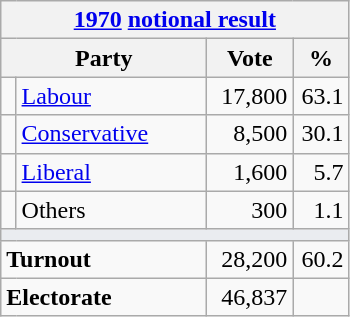<table class="wikitable">
<tr>
<th colspan="4"><a href='#'>1970</a> <a href='#'>notional result</a></th>
</tr>
<tr>
<th bgcolor="#DDDDFF" width="130px" colspan="2">Party</th>
<th bgcolor="#DDDDFF" width="50px">Vote</th>
<th bgcolor="#DDDDFF" width="30px">%</th>
</tr>
<tr>
<td></td>
<td><a href='#'>Labour</a></td>
<td align=right>17,800</td>
<td align=right>63.1</td>
</tr>
<tr>
<td></td>
<td><a href='#'>Conservative</a></td>
<td align=right>8,500</td>
<td align=right>30.1</td>
</tr>
<tr>
<td></td>
<td><a href='#'>Liberal</a></td>
<td align=right>1,600</td>
<td align=right>5.7</td>
</tr>
<tr>
<td></td>
<td>Others</td>
<td align=right>300</td>
<td align=right>1.1</td>
</tr>
<tr>
<td colspan="4" bgcolor="#EAECF0"></td>
</tr>
<tr>
<td colspan="2"><strong>Turnout</strong></td>
<td align=right>28,200</td>
<td align=right>60.2</td>
</tr>
<tr>
<td colspan="2"><strong>Electorate</strong></td>
<td align=right>46,837</td>
</tr>
</table>
